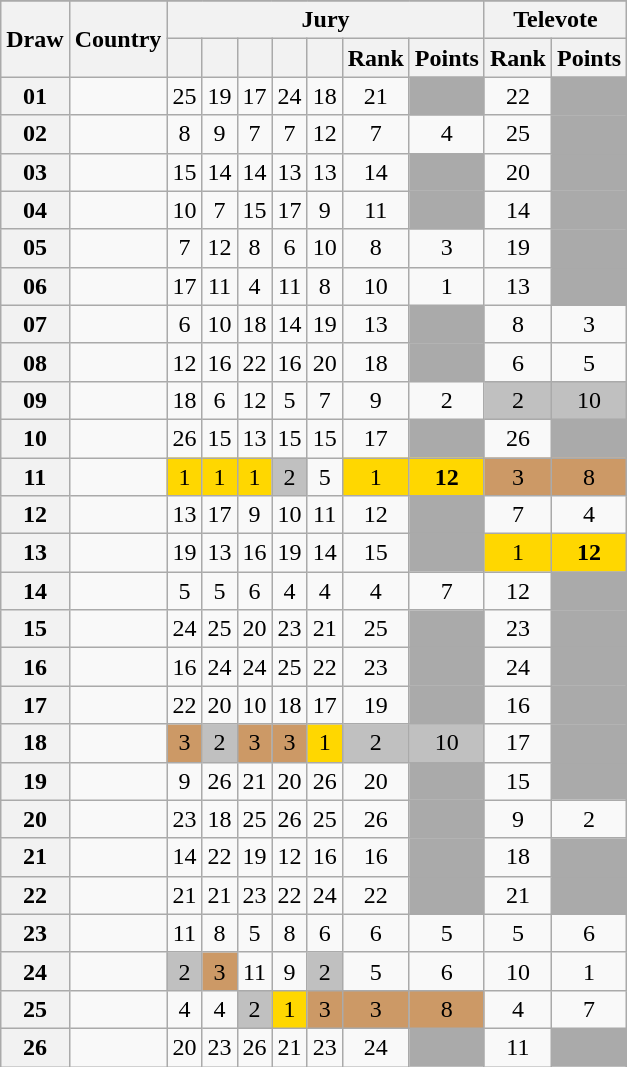<table class="sortable wikitable collapsible plainrowheaders" style="text-align:center;">
<tr>
</tr>
<tr>
<th scope="col" rowspan="2">Draw</th>
<th scope="col" rowspan="2">Country</th>
<th scope="col" colspan="7">Jury</th>
<th scope="col" colspan="2">Televote</th>
</tr>
<tr>
<th scope="col"><small></small></th>
<th scope="col"><small></small></th>
<th scope="col"><small></small></th>
<th scope="col"><small></small></th>
<th scope="col"><small></small></th>
<th scope="col">Rank</th>
<th scope="col">Points</th>
<th scope="col">Rank</th>
<th scope="col">Points</th>
</tr>
<tr>
<th scope="row" style="text-align:center;">01</th>
<td style="text-align:left;"></td>
<td>25</td>
<td>19</td>
<td>17</td>
<td>24</td>
<td>18</td>
<td>21</td>
<td style="background:#AAAAAA;"></td>
<td>22</td>
<td style="background:#AAAAAA;"></td>
</tr>
<tr>
<th scope="row" style="text-align:center;">02</th>
<td style="text-align:left;"></td>
<td>8</td>
<td>9</td>
<td>7</td>
<td>7</td>
<td>12</td>
<td>7</td>
<td>4</td>
<td>25</td>
<td style="background:#AAAAAA;"></td>
</tr>
<tr>
<th scope="row" style="text-align:center;">03</th>
<td style="text-align:left;"></td>
<td>15</td>
<td>14</td>
<td>14</td>
<td>13</td>
<td>13</td>
<td>14</td>
<td style="background:#AAAAAA;"></td>
<td>20</td>
<td style="background:#AAAAAA;"></td>
</tr>
<tr>
<th scope="row" style="text-align:center;">04</th>
<td style="text-align:left;"></td>
<td>10</td>
<td>7</td>
<td>15</td>
<td>17</td>
<td>9</td>
<td>11</td>
<td style="background:#AAAAAA;"></td>
<td>14</td>
<td style="background:#AAAAAA;"></td>
</tr>
<tr>
<th scope="row" style="text-align:center;">05</th>
<td style="text-align:left;"></td>
<td>7</td>
<td>12</td>
<td>8</td>
<td>6</td>
<td>10</td>
<td>8</td>
<td>3</td>
<td>19</td>
<td style="background:#AAAAAA;"></td>
</tr>
<tr>
<th scope="row" style="text-align:center;">06</th>
<td style="text-align:left;"></td>
<td>17</td>
<td>11</td>
<td>4</td>
<td>11</td>
<td>8</td>
<td>10</td>
<td>1</td>
<td>13</td>
<td style="background:#AAAAAA;"></td>
</tr>
<tr>
<th scope="row" style="text-align:center;">07</th>
<td style="text-align:left;"></td>
<td>6</td>
<td>10</td>
<td>18</td>
<td>14</td>
<td>19</td>
<td>13</td>
<td style="background:#AAAAAA;"></td>
<td>8</td>
<td>3</td>
</tr>
<tr>
<th scope="row" style="text-align:center;">08</th>
<td style="text-align:left;"></td>
<td>12</td>
<td>16</td>
<td>22</td>
<td>16</td>
<td>20</td>
<td>18</td>
<td style="background:#AAAAAA;"></td>
<td>6</td>
<td>5</td>
</tr>
<tr>
<th scope="row" style="text-align:center;">09</th>
<td style="text-align:left;"></td>
<td>18</td>
<td>6</td>
<td>12</td>
<td>5</td>
<td>7</td>
<td>9</td>
<td>2</td>
<td style="background:silver;">2</td>
<td style="background:silver;">10</td>
</tr>
<tr>
<th scope="row" style="text-align:center;">10</th>
<td style="text-align:left;"></td>
<td>26</td>
<td>15</td>
<td>13</td>
<td>15</td>
<td>15</td>
<td>17</td>
<td style="background:#AAAAAA;"></td>
<td>26</td>
<td style="background:#AAAAAA;"></td>
</tr>
<tr>
<th scope="row" style="text-align:center;">11</th>
<td style="text-align:left;"></td>
<td style="background:gold;">1</td>
<td style="background:gold;">1</td>
<td style="background:gold;">1</td>
<td style="background:silver;">2</td>
<td>5</td>
<td style="background:gold;">1</td>
<td style="background:gold;"><strong>12</strong></td>
<td style="background:#CC9966;">3</td>
<td style="background:#CC9966;">8</td>
</tr>
<tr>
<th scope="row" style="text-align:center;">12</th>
<td style="text-align:left;"></td>
<td>13</td>
<td>17</td>
<td>9</td>
<td>10</td>
<td>11</td>
<td>12</td>
<td style="background:#AAAAAA;"></td>
<td>7</td>
<td>4</td>
</tr>
<tr>
<th scope="row" style="text-align:center;">13</th>
<td style="text-align:left;"></td>
<td>19</td>
<td>13</td>
<td>16</td>
<td>19</td>
<td>14</td>
<td>15</td>
<td style="background:#AAAAAA;"></td>
<td style="background:gold;">1</td>
<td style="background:gold;"><strong>12</strong></td>
</tr>
<tr>
<th scope="row" style="text-align:center;">14</th>
<td style="text-align:left;"></td>
<td>5</td>
<td>5</td>
<td>6</td>
<td>4</td>
<td>4</td>
<td>4</td>
<td>7</td>
<td>12</td>
<td style="background:#AAAAAA;"></td>
</tr>
<tr>
<th scope="row" style="text-align:center;">15</th>
<td style="text-align:left;"></td>
<td>24</td>
<td>25</td>
<td>20</td>
<td>23</td>
<td>21</td>
<td>25</td>
<td style="background:#AAAAAA;"></td>
<td>23</td>
<td style="background:#AAAAAA;"></td>
</tr>
<tr>
<th scope="row" style="text-align:center;">16</th>
<td style="text-align:left;"></td>
<td>16</td>
<td>24</td>
<td>24</td>
<td>25</td>
<td>22</td>
<td>23</td>
<td style="background:#AAAAAA;"></td>
<td>24</td>
<td style="background:#AAAAAA;"></td>
</tr>
<tr>
<th scope="row" style="text-align:center;">17</th>
<td style="text-align:left;"></td>
<td>22</td>
<td>20</td>
<td>10</td>
<td>18</td>
<td>17</td>
<td>19</td>
<td style="background:#AAAAAA;"></td>
<td>16</td>
<td style="background:#AAAAAA;"></td>
</tr>
<tr>
<th scope="row" style="text-align:center;">18</th>
<td style="text-align:left;"></td>
<td style="background:#CC9966;">3</td>
<td style="background:silver;">2</td>
<td style="background:#CC9966;">3</td>
<td style="background:#CC9966;">3</td>
<td style="background:gold;">1</td>
<td style="background:silver;">2</td>
<td style="background:silver;">10</td>
<td>17</td>
<td style="background:#AAAAAA;"></td>
</tr>
<tr>
<th scope="row" style="text-align:center;">19</th>
<td style="text-align:left;"></td>
<td>9</td>
<td>26</td>
<td>21</td>
<td>20</td>
<td>26</td>
<td>20</td>
<td style="background:#AAAAAA;"></td>
<td>15</td>
<td style="background:#AAAAAA;"></td>
</tr>
<tr>
<th scope="row" style="text-align:center;">20</th>
<td style="text-align:left;"></td>
<td>23</td>
<td>18</td>
<td>25</td>
<td>26</td>
<td>25</td>
<td>26</td>
<td style="background:#AAAAAA;"></td>
<td>9</td>
<td>2</td>
</tr>
<tr>
<th scope="row" style="text-align:center;">21</th>
<td style="text-align:left;"></td>
<td>14</td>
<td>22</td>
<td>19</td>
<td>12</td>
<td>16</td>
<td>16</td>
<td style="background:#AAAAAA;"></td>
<td>18</td>
<td style="background:#AAAAAA;"></td>
</tr>
<tr>
<th scope="row" style="text-align:center;">22</th>
<td style="text-align:left;"></td>
<td>21</td>
<td>21</td>
<td>23</td>
<td>22</td>
<td>24</td>
<td>22</td>
<td style="background:#AAAAAA;"></td>
<td>21</td>
<td style="background:#AAAAAA;"></td>
</tr>
<tr>
<th scope="row" style="text-align:center;">23</th>
<td style="text-align:left;"></td>
<td>11</td>
<td>8</td>
<td>5</td>
<td>8</td>
<td>6</td>
<td>6</td>
<td>5</td>
<td>5</td>
<td>6</td>
</tr>
<tr>
<th scope="row" style="text-align:center;">24</th>
<td style="text-align:left;"></td>
<td style="background:silver;">2</td>
<td style="background:#CC9966;">3</td>
<td>11</td>
<td>9</td>
<td style="background:silver;">2</td>
<td>5</td>
<td>6</td>
<td>10</td>
<td>1</td>
</tr>
<tr>
<th scope="row" style="text-align:center;">25</th>
<td style="text-align:left;"></td>
<td>4</td>
<td>4</td>
<td style="background:silver;">2</td>
<td style="background:gold;">1</td>
<td style="background:#CC9966;">3</td>
<td style="background:#CC9966;">3</td>
<td style="background:#CC9966;">8</td>
<td>4</td>
<td>7</td>
</tr>
<tr>
<th scope="row" style="text-align:center;">26</th>
<td style="text-align:left;"></td>
<td>20</td>
<td>23</td>
<td>26</td>
<td>21</td>
<td>23</td>
<td>24</td>
<td style="background:#AAAAAA;"></td>
<td>11</td>
<td style="background:#AAAAAA;"></td>
</tr>
</table>
